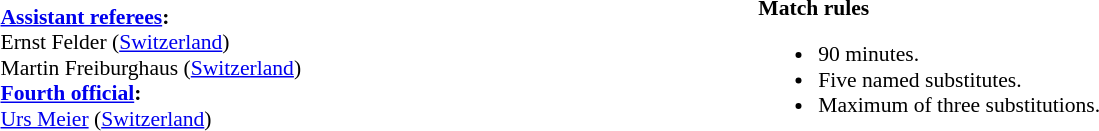<table style="width:100%; font-size:90%">
<tr>
<td><br><strong><a href='#'>Assistant referees</a>:</strong>
<br>Ernst Felder (<a href='#'>Switzerland</a>)
<br>Martin Freiburghaus (<a href='#'>Switzerland</a>)
<br><strong><a href='#'>Fourth official</a>:</strong>
<br><a href='#'>Urs Meier</a> (<a href='#'>Switzerland</a>)</td>
<td style="width:60%; vertical-align:top;"><br><strong>Match rules</strong><ul><li>90 minutes.</li><li>Five named substitutes.</li><li>Maximum of three substitutions.</li></ul></td>
</tr>
</table>
